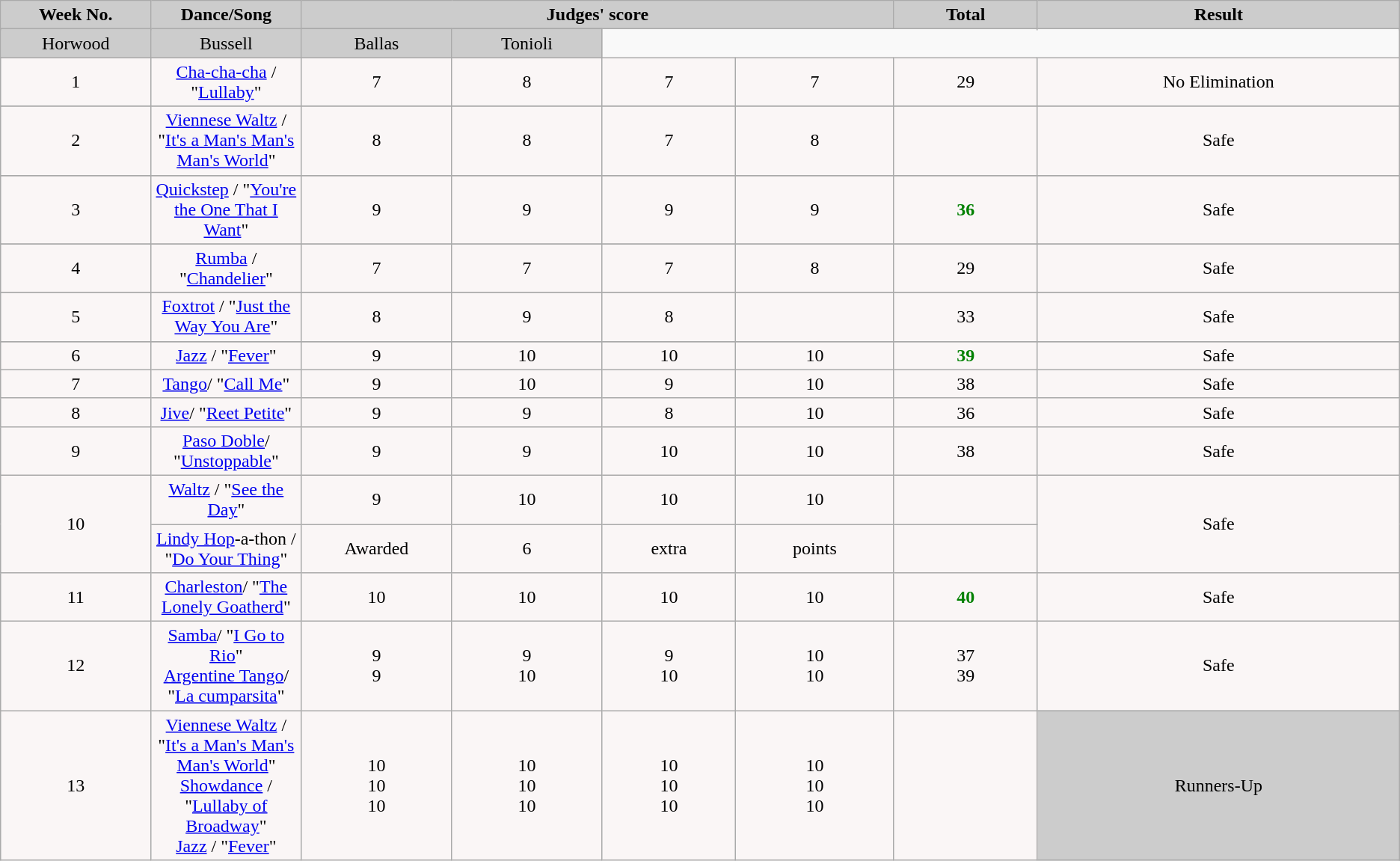<table class="wikitable collapsible collapsed">
<tr>
<td rowspan="2" style="background:#CCCCCC;" align="Center"><strong>Week No.</strong></td>
<td rowspan="2" style="background:#CCCCCC;" align="Center"><strong>Dance/Song</strong></td>
<td colspan="4" style="background:#CCCCCC;" align="Center"><strong>Judges' score</strong></td>
<td rowspan="2" style="background:#CCCCCC;" align="Center"><strong>Total</strong></td>
<td rowspan="2" style="background:#CCCCCC;" align="Center"><strong>Result</strong></td>
</tr>
<tr>
</tr>
<tr>
<td style="background:#CCCCCC;" width="10.75%" align="center">Horwood</td>
<td style="background:#CCCCCC;" width="10.75%" align="center">Bussell</td>
<td style="background:#CCCCCC;" width="10.75%" align="center">Ballas</td>
<td style="background:#CCCCCC;" width="10.75%" align="center">Tonioli</td>
</tr>
<tr>
</tr>
<tr>
<td style="text-align:center; background:#faf6f6;">1</td>
<td style="text-align:center; background:#faf6f6;"><a href='#'>Cha-cha-cha</a> / "<a href='#'>Lullaby</a>"</td>
<td style="text-align:center; background:#faf6f6;">7</td>
<td style="text-align:center; background:#faf6f6;">8</td>
<td style="text-align:center; background:#faf6f6;">7</td>
<td style="text-align:center; background:#faf6f6;">7</td>
<td style="text-align:center; background:#faf6f6;">29</td>
<td style="text-align:center; background:#faf6f6;">No Elimination</td>
</tr>
<tr>
</tr>
<tr>
<td style="text-align:center; background:#faf6f6;">2</td>
<td style="text-align:center; background:#faf6f6;"><a href='#'>Viennese Waltz</a> / "<a href='#'>It's a Man's Man's Man's World</a>"</td>
<td style="text-align:center; background:#faf6f6;">8</td>
<td style="text-align:center; background:#faf6f6;">8</td>
<td style="text-align:center; background:#faf6f6;">7</td>
<td style="text-align:center; background:#faf6f6;">8</td>
<td style="text-align:center; background:#faf6f6;"><strong></strong></td>
<td style="text-align:center; background:#faf6f6;">Safe</td>
</tr>
<tr>
</tr>
<tr>
<td style="text-align:center; background:#faf6f6;">3</td>
<td style="text-align:center; background:#faf6f6;"><a href='#'>Quickstep</a> / "<a href='#'>You're the One That I Want</a>"</td>
<td style="text-align:center; background:#faf6f6;">9</td>
<td style="text-align:center; background:#faf6f6;">9</td>
<td style="text-align:center; background:#faf6f6;">9</td>
<td style="text-align:center; background:#faf6f6;">9</td>
<td style="text-align:center; background:#faf6f6;color: green"><strong>36</strong></td>
<td style="text-align:center; background:#faf6f6;">Safe</td>
</tr>
<tr>
</tr>
<tr>
<td style="text-align:center; background:#faf6f6;">4</td>
<td style="text-align:center; background:#faf6f6;"><a href='#'>Rumba</a> / "<a href='#'>Chandelier</a>"</td>
<td style="text-align:center; background:#faf6f6;">7</td>
<td style="text-align:center; background:#faf6f6;">7</td>
<td style="text-align:center; background:#faf6f6;">7</td>
<td style="text-align:center; background:#faf6f6;">8</td>
<td style="text-align:center; background:#faf6f6;">29</td>
<td style="text-align:center; background:#faf6f6;">Safe</td>
</tr>
<tr>
</tr>
<tr>
<td style="text-align:center; background:#faf6f6;">5</td>
<td style="text-align:center; background:#faf6f6;"><a href='#'>Foxtrot</a> / "<a href='#'>Just the Way You Are</a>"</td>
<td style="text-align:center; background:#faf6f6;">8</td>
<td style="text-align:center; background:#faf6f6;">9</td>
<td style="text-align:center; background:#faf6f6;">8</td>
<td style="text-align:center; background:#faf6f6;"></td>
<td style="text-align:center; background:#faf6f6;">33</td>
<td style="text-align:center; background:#faf6f6;">Safe</td>
</tr>
<tr>
</tr>
<tr>
<td style="text-align:center; background:#faf6f6;">6</td>
<td style="text-align:center; background:#faf6f6;"><a href='#'>Jazz</a> / "<a href='#'>Fever</a>"</td>
<td style="text-align:center; background:#faf6f6;">9</td>
<td style="text-align:center; background:#faf6f6;">10</td>
<td style="text-align:center; background:#faf6f6;">10</td>
<td style="text-align:center; background:#faf6f6;">10</td>
<td style="text-align:center; background:#faf6f6;color: green"><strong>39</strong></td>
<td style="text-align:center; background:#faf6f6;">Safe</td>
</tr>
<tr>
<td style="text-align:center; background:#faf6f6;">7</td>
<td style="text-align:center; background:#faf6f6;"><a href='#'>Tango</a>/ "<a href='#'>Call Me</a>"</td>
<td style="text-align:center; background:#faf6f6;">9</td>
<td style="text-align:center; background:#faf6f6;">10</td>
<td style="text-align:center; background:#faf6f6;">9</td>
<td style="text-align:center; background:#faf6f6;">10</td>
<td style="text-align:center; background:#faf6f6;">38</td>
<td style="text-align:center; background:#faf6f6;">Safe</td>
</tr>
<tr>
<td style="text-align:center; background:#faf6f6;">8</td>
<td style="text-align:center; background:#faf6f6;"><a href='#'>Jive</a>/ "<a href='#'>Reet Petite</a>"</td>
<td style="text-align:center; background:#faf6f6;">9</td>
<td style="text-align:center; background:#faf6f6;">9</td>
<td style="text-align:center; background:#faf6f6;">8</td>
<td style="text-align:center; background:#faf6f6;">10</td>
<td style="text-align:center; background:#faf6f6;">36</td>
<td style="text-align:center; background:#faf6f6;">Safe</td>
</tr>
<tr>
<td style="text-align:center; background:#faf6f6;">9</td>
<td style="text-align:center; background:#faf6f6;"><a href='#'>Paso Doble</a>/ "<a href='#'>Unstoppable</a>"</td>
<td style="text-align:center; background:#faf6f6;">9</td>
<td style="text-align:center; background:#faf6f6;">9</td>
<td style="text-align:center; background:#faf6f6;">10</td>
<td style="text-align:center; background:#faf6f6;">10</td>
<td style="text-align:center; background:#faf6f6;">38</td>
<td style="text-align:center; background:#faf6f6;">Safe</td>
</tr>
<tr>
<td style="text-align:center; background:#faf6f6;" rowspan=2>10</td>
<td style="text-align:center; background:#faf6f6;"><a href='#'>Waltz</a> / "<a href='#'>See the Day</a>"</td>
<td style="text-align:center; background:#faf6f6;">9</td>
<td style="text-align:center; background:#faf6f6;">10</td>
<td style="text-align:center; background:#faf6f6;">10</td>
<td style="text-align:center; background:#faf6f6;">10</td>
<td style="text-align:center; background:#faf6f6;"></td>
<td style="text-align:center; background:#faf6f6;" rowspan=2>Safe</td>
</tr>
<tr>
<td style="text-align:center; background:#faf6f6;"><a href='#'>Lindy Hop</a>-a-thon / "<a href='#'>Do Your Thing</a>"</td>
<td style="text-align:center; background:#faf6f6;">Awarded</td>
<td style="text-align:center; background:#faf6f6;">6</td>
<td style="text-align:center; background:#faf6f6;">extra</td>
<td style="text-align:center; background:#faf6f6;">points</td>
<td style="text-align:center; background:#faf6f6;"></td>
</tr>
<tr>
<td style="text-align:center; background:#faf6f6;">11</td>
<td style="text-align:center; background:#faf6f6;"><a href='#'>Charleston</a>/ "<a href='#'>The Lonely Goatherd</a>"</td>
<td style="text-align:center; background:#faf6f6;">10</td>
<td style="text-align:center; background:#faf6f6;">10</td>
<td style="text-align:center; background:#faf6f6;">10</td>
<td style="text-align:center; background:#faf6f6;">10</td>
<td style="text-align:center; background:#faf6f6;color: green"><strong>40</strong></td>
<td style="text-align:center; background:#faf6f6;">Safe</td>
</tr>
<tr>
<td style="text-align:center; background:#faf6f6;">12</td>
<td style="text-align:center; background:#faf6f6;"><a href='#'>Samba</a>/ "<a href='#'>I Go to Rio</a>"<br><a href='#'>Argentine Tango</a>/ "<a href='#'>La cumparsita</a>"</td>
<td style="text-align:center; background:#faf6f6;">9<br>9</td>
<td style="text-align:center; background:#faf6f6;">9<br>10</td>
<td style="text-align:center; background:#faf6f6;">9<br>10</td>
<td style="text-align:center; background:#faf6f6;">10<br>10</td>
<td style="text-align:center; background:#faf6f6;">37<br>39</td>
<td style="text-align:center; background:#faf6f6;">Safe</td>
</tr>
<tr>
<td style="text-align:center; background:#faf6f6;">13</td>
<td style="text-align:center; background:#faf6f6;"><a href='#'>Viennese Waltz</a> / "<a href='#'>It's a Man's Man's Man's World</a>"<br><a href='#'>Showdance</a> / "<a href='#'>Lullaby of Broadway</a>"<br><a href='#'>Jazz</a> / "<a href='#'>Fever</a>"</td>
<td style="text-align:center; background:#faf6f6;">10<br>10<br>10</td>
<td style="text-align:center; background:#faf6f6;">10<br>10<br>10</td>
<td style="text-align:center; background:#faf6f6;">10<br>10<br>10</td>
<td style="text-align:center; background:#faf6f6;">10<br>10<br>10</td>
<td style="text-align:center; background:#faf6f6;"><br><br></td>
<td style="text-align:center; background:#ccc;">Runners-Up</td>
</tr>
</table>
